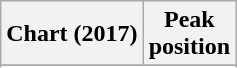<table class="wikitable plainrowheaders" style="text-align:center">
<tr>
<th scope="col">Chart (2017)</th>
<th scope="col">Peak<br> position</th>
</tr>
<tr>
</tr>
<tr>
</tr>
</table>
